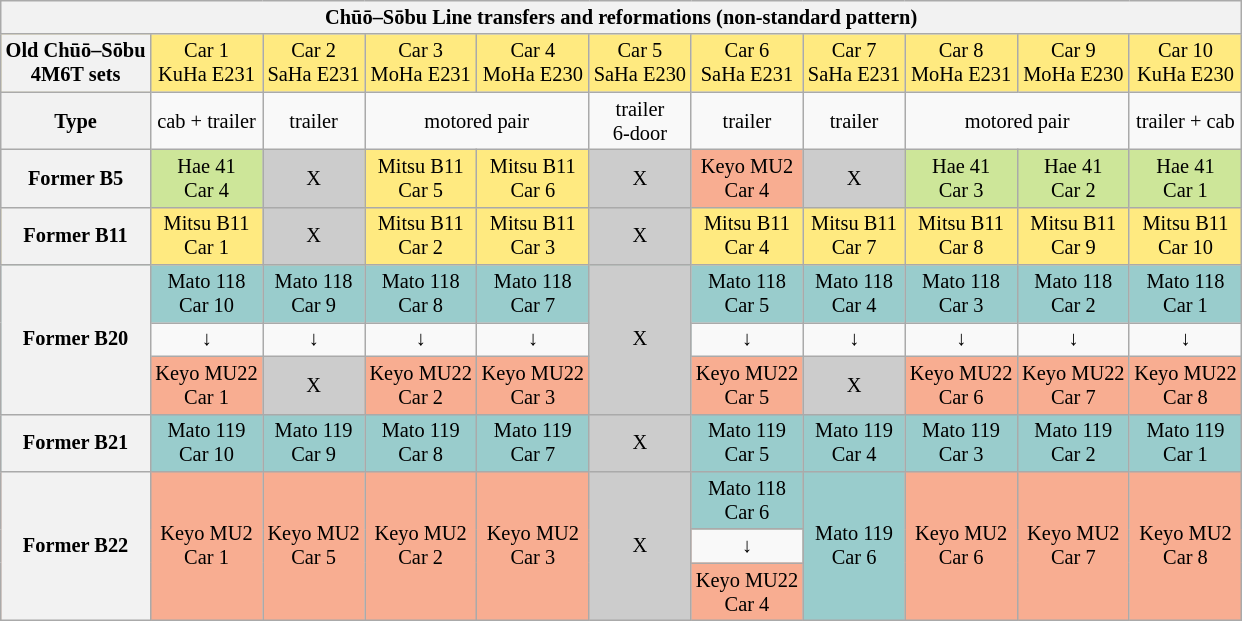<table class="wikitable" style="text-align: center; font-size:85%;">
<tr>
<th colspan="11">Chūō–Sōbu Line transfers and reformations (non-standard pattern)</th>
</tr>
<tr style="background-color: #FFEA80;">
<th>Old Chūō–Sōbu<br>4M6T sets</th>
<td>Car 1<br>KuHa E231</td>
<td>Car 2<br>SaHa E231</td>
<td>Car 3<br>MoHa E231</td>
<td>Car 4<br>MoHa E230</td>
<td>Car 5<br>SaHa E230</td>
<td>Car 6<br>SaHa E231</td>
<td>Car 7<br>SaHa E231</td>
<td>Car 8<br>MoHa E231</td>
<td>Car 9<br>MoHa E230</td>
<td>Car 10<br>KuHa E230</td>
</tr>
<tr>
<th>Type</th>
<td>cab + trailer</td>
<td>trailer</td>
<td colspan=2>motored pair</td>
<td>trailer<br>6-door</td>
<td>trailer</td>
<td>trailer</td>
<td colspan=2>motored pair</td>
<td>trailer + cab</td>
</tr>
<tr style="background-color: #ccc;">
<th>Former B5</th>
<td style="background-color: #CDE699;"><abbr>Hae</abbr> 41<br>Car 4</td>
<td>X</td>
<td style="background-color: #FFEA80;"><abbr>Mitsu</abbr> B11<br>Car 5</td>
<td style="background-color: #FFEA80;">Mitsu B11<br>Car 6</td>
<td>X</td>
<td style="background-color: #F8AD91;"><abbr>Keyo</abbr> MU2<br>Car 4</td>
<td>X</td>
<td style="background-color: #CDE699;">Hae 41<br>Car 3</td>
<td style="background-color: #CDE699;">Hae 41<br>Car 2</td>
<td style="background-color: #CDE699;">Hae 41<br>Car 1</td>
</tr>
<tr style="background-color: #FFEA80;">
<th>Former B11</th>
<td>Mitsu B11<br>Car 1</td>
<td style="background-color: #ccc;">X</td>
<td>Mitsu B11<br>Car 2</td>
<td>Mitsu B11<br>Car 3</td>
<td style="background-color: #ccc;">X</td>
<td>Mitsu B11<br>Car 4</td>
<td>Mitsu B11<br>Car 7</td>
<td>Mitsu B11<br>Car 8</td>
<td>Mitsu B11<br>Car 9</td>
<td>Mitsu B11<br>Car 10</td>
</tr>
<tr style="background-color: #99CCCC;">
<th rowspan=3>Former B20</th>
<td><abbr>Mato</abbr> 118<br>Car 10</td>
<td>Mato 118<br>Car 9</td>
<td>Mato 118<br>Car 8</td>
<td>Mato 118<br>Car 7</td>
<td style="background-color: #ccc;" rowspan=3>X</td>
<td>Mato 118<br>Car 5</td>
<td>Mato 118<br>Car 4</td>
<td>Mato 118<br>Car 3</td>
<td>Mato 118<br>Car 2</td>
<td>Mato 118<br>Car 1</td>
</tr>
<tr>
<td>↓</td>
<td>↓</td>
<td>↓</td>
<td>↓</td>
<td>↓</td>
<td>↓</td>
<td>↓</td>
<td>↓</td>
<td>↓</td>
</tr>
<tr style="background-color: #F8AD91;">
<td>Keyo MU22<br>Car 1</td>
<td style="background-color: #ccc;">X</td>
<td>Keyo MU22<br>Car 2</td>
<td>Keyo MU22<br>Car 3</td>
<td>Keyo MU22<br>Car 5</td>
<td style="background-color: #ccc;">X</td>
<td>Keyo MU22<br>Car 6</td>
<td>Keyo MU22<br>Car 7</td>
<td>Keyo MU22<br>Car 8</td>
</tr>
<tr style="background-color: #99CCCC;">
<th>Former B21</th>
<td>Mato 119<br>Car 10</td>
<td>Mato 119<br>Car 9</td>
<td>Mato 119<br>Car 8</td>
<td>Mato 119<br>Car 7</td>
<td style="background-color: #ccc;">X</td>
<td>Mato 119<br>Car 5</td>
<td>Mato 119<br>Car 4</td>
<td>Mato 119<br>Car 3</td>
<td>Mato 119<br>Car 2</td>
<td>Mato 119<br>Car 1</td>
</tr>
<tr style="background-color: #F8AD91;">
<th rowspan=3>Former B22</th>
<td rowspan=3>Keyo MU2<br>Car 1</td>
<td rowspan=3>Keyo MU2<br>Car 5</td>
<td rowspan=3>Keyo MU2<br>Car 2</td>
<td rowspan=3>Keyo MU2<br>Car 3</td>
<td style="background-color: #ccc;" rowspan=3>X</td>
<td style="background-color: #99CCCC;">Mato 118<br>Car 6</td>
<td style="background-color: #99CCCC;" rowspan=3>Mato 119<br>Car 6</td>
<td rowspan=3>Keyo MU2<br>Car 6</td>
<td rowspan=3>Keyo MU2<br>Car 7</td>
<td rowspan=3>Keyo MU2<br>Car 8</td>
</tr>
<tr>
<td>↓</td>
</tr>
<tr style="background-color: #F8AD91;">
<td>Keyo MU22<br>Car 4</td>
</tr>
</table>
